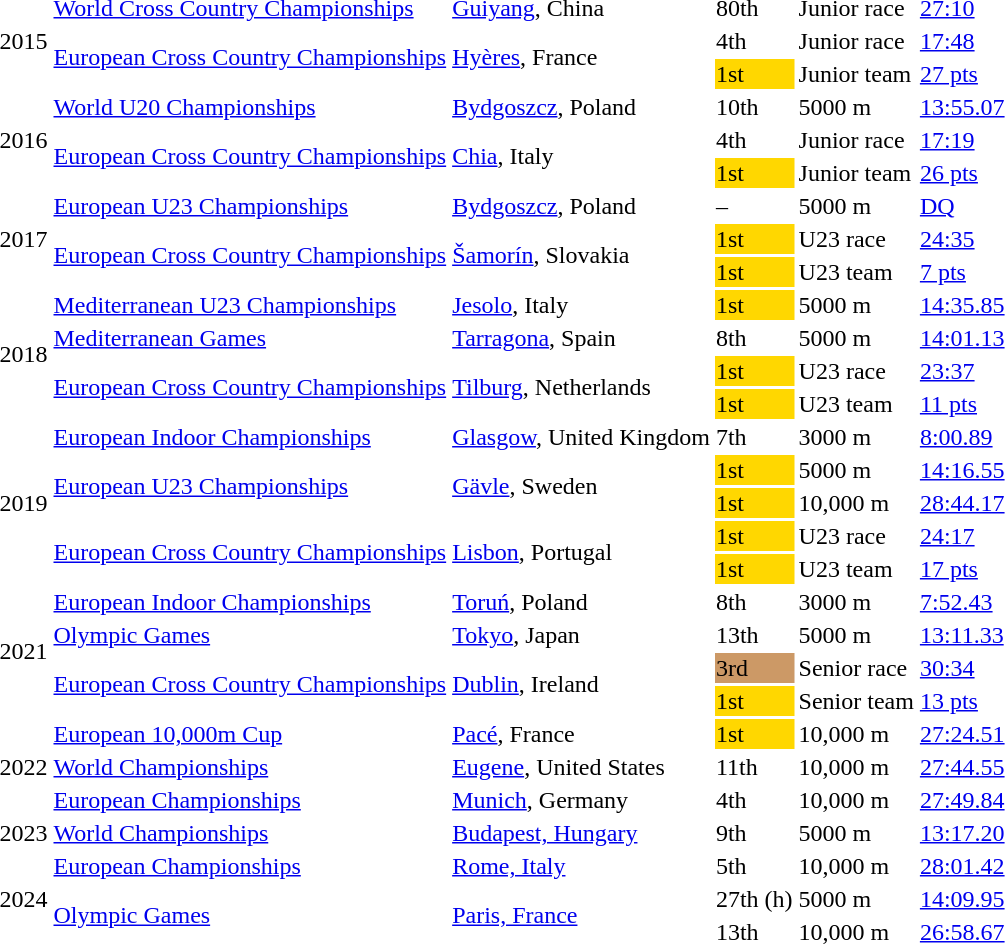<table>
<tr>
<td rowspan=3>2015</td>
<td><a href='#'>World Cross Country Championships</a></td>
<td><a href='#'>Guiyang</a>, China</td>
<td>80th</td>
<td>Junior race</td>
<td><a href='#'>27:10</a></td>
</tr>
<tr>
<td rowspan=2><a href='#'>European Cross Country Championships</a></td>
<td rowspan=2><a href='#'>Hyères</a>, France</td>
<td>4th</td>
<td>Junior race</td>
<td><a href='#'>17:48</a></td>
</tr>
<tr>
<td bgcolor=gold>1st</td>
<td>Junior team</td>
<td><a href='#'>27 pts</a></td>
</tr>
<tr>
<td rowspan=3>2016</td>
<td><a href='#'>World U20 Championships</a></td>
<td><a href='#'>Bydgoszcz</a>, Poland</td>
<td>10th</td>
<td>5000 m</td>
<td><a href='#'>13:55.07</a></td>
</tr>
<tr>
<td rowspan=2><a href='#'>European Cross Country Championships</a></td>
<td rowspan=2><a href='#'>Chia</a>, Italy</td>
<td>4th</td>
<td>Junior race</td>
<td><a href='#'>17:19</a></td>
</tr>
<tr>
<td bgcolor=gold>1st</td>
<td>Junior team</td>
<td><a href='#'>26 pts</a></td>
</tr>
<tr>
<td rowspan=3>2017</td>
<td><a href='#'>European U23 Championships</a></td>
<td><a href='#'>Bydgoszcz</a>, Poland</td>
<td>–</td>
<td>5000 m</td>
<td><a href='#'>DQ</a></td>
</tr>
<tr>
<td rowspan=2><a href='#'>European Cross Country Championships</a></td>
<td rowspan=2><a href='#'>Šamorín</a>, Slovakia</td>
<td bgcolor=gold>1st</td>
<td>U23 race</td>
<td><a href='#'>24:35</a></td>
</tr>
<tr>
<td bgcolor=gold>1st</td>
<td>U23 team</td>
<td><a href='#'>7 pts</a></td>
</tr>
<tr>
<td rowspan=4>2018</td>
<td><a href='#'>Mediterranean U23 Championships</a></td>
<td><a href='#'>Jesolo</a>, Italy</td>
<td bgcolor=gold>1st</td>
<td>5000 m</td>
<td><a href='#'>14:35.85</a></td>
</tr>
<tr>
<td><a href='#'>Mediterranean Games</a></td>
<td><a href='#'>Tarragona</a>, Spain</td>
<td>8th</td>
<td>5000 m</td>
<td><a href='#'>14:01.13</a></td>
</tr>
<tr>
<td rowspan=2><a href='#'>European Cross Country Championships</a></td>
<td rowspan=2><a href='#'>Tilburg</a>, Netherlands</td>
<td bgcolor=gold>1st</td>
<td>U23 race</td>
<td><a href='#'>23:37</a></td>
</tr>
<tr>
<td bgcolor=gold>1st</td>
<td>U23 team</td>
<td><a href='#'>11 pts</a></td>
</tr>
<tr>
<td rowspan=5>2019</td>
<td><a href='#'>European Indoor Championships</a></td>
<td><a href='#'>Glasgow</a>, United Kingdom</td>
<td>7th</td>
<td>3000 m</td>
<td><a href='#'>8:00.89</a></td>
</tr>
<tr>
<td rowspan=2><a href='#'>European U23 Championships</a></td>
<td rowspan=2><a href='#'>Gävle</a>, Sweden</td>
<td bgcolor=gold>1st</td>
<td>5000 m</td>
<td><a href='#'>14:16.55</a></td>
</tr>
<tr>
<td bgcolor=gold>1st</td>
<td>10,000 m</td>
<td><a href='#'>28:44.17</a></td>
</tr>
<tr>
<td rowspan=2><a href='#'>European Cross Country Championships</a></td>
<td rowspan=2><a href='#'>Lisbon</a>, Portugal</td>
<td bgcolor=gold>1st</td>
<td>U23 race</td>
<td><a href='#'>24:17</a></td>
</tr>
<tr>
<td bgcolor=gold>1st</td>
<td>U23 team</td>
<td><a href='#'>17 pts</a></td>
</tr>
<tr>
<td rowspan=4>2021</td>
<td><a href='#'>European Indoor Championships</a></td>
<td><a href='#'>Toruń</a>, Poland</td>
<td>8th</td>
<td>3000 m</td>
<td><a href='#'>7:52.43</a></td>
</tr>
<tr>
<td><a href='#'>Olympic Games</a></td>
<td><a href='#'>Tokyo</a>, Japan</td>
<td>13th</td>
<td>5000 m</td>
<td><a href='#'>13:11.33</a></td>
</tr>
<tr>
<td rowspan=2><a href='#'>European Cross Country Championships</a></td>
<td rowspan=2><a href='#'>Dublin</a>, Ireland</td>
<td bgcolor=cc9966>3rd</td>
<td>Senior race</td>
<td><a href='#'>30:34</a></td>
</tr>
<tr>
<td bgcolor=gold>1st</td>
<td>Senior team</td>
<td><a href='#'>13 pts</a></td>
</tr>
<tr>
<td rowspan=3>2022</td>
<td><a href='#'>European 10,000m Cup</a></td>
<td><a href='#'>Pacé</a>, France</td>
<td bgcolor=gold>1st</td>
<td>10,000 m</td>
<td><a href='#'>27:24.51</a></td>
</tr>
<tr>
<td><a href='#'>World Championships</a></td>
<td><a href='#'>Eugene</a>, United States</td>
<td>11th</td>
<td>10,000 m</td>
<td><a href='#'>27:44.55</a></td>
</tr>
<tr>
<td><a href='#'>European Championships</a></td>
<td><a href='#'>Munich</a>, Germany</td>
<td>4th</td>
<td>10,000 m</td>
<td><a href='#'>27:49.84</a></td>
</tr>
<tr>
<td>2023</td>
<td><a href='#'>World Championships</a></td>
<td><a href='#'>Budapest, Hungary</a></td>
<td>9th</td>
<td>5000 m</td>
<td><a href='#'>13:17.20</a></td>
</tr>
<tr>
<td rowspan=3>2024</td>
<td><a href='#'>European Championships</a></td>
<td><a href='#'>Rome, Italy</a></td>
<td>5th</td>
<td>10,000 m</td>
<td><a href='#'>28:01.42</a></td>
</tr>
<tr>
<td rowspan=2><a href='#'>Olympic Games</a></td>
<td rowspan=2><a href='#'>Paris, France</a></td>
<td>27th (h)</td>
<td>5000 m</td>
<td><a href='#'>14:09.95</a></td>
</tr>
<tr>
<td>13th</td>
<td>10,000 m</td>
<td><a href='#'>26:58.67</a></td>
</tr>
</table>
